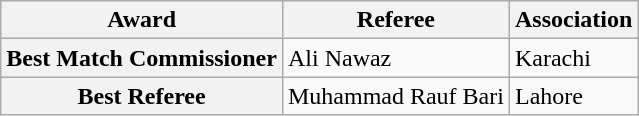<table class="wikitable" style="text-align:center">
<tr>
<th>Award</th>
<th>Referee</th>
<th>Association</th>
</tr>
<tr>
<th>Best Match Commissioner</th>
<td align="left">Ali Nawaz</td>
<td align="left">Karachi</td>
</tr>
<tr>
<th>Best Referee</th>
<td align="left">Muhammad Rauf Bari</td>
<td align="left">Lahore</td>
</tr>
</table>
